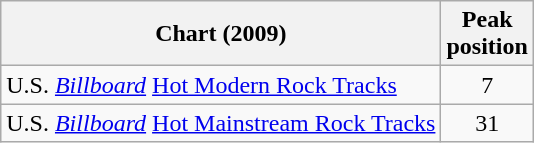<table class="wikitable">
<tr>
<th align="left">Chart (2009)</th>
<th align="left">Peak<br>position</th>
</tr>
<tr>
<td align="left">U.S. <em><a href='#'>Billboard</a></em> <a href='#'>Hot Modern Rock Tracks</a></td>
<td align="center">7</td>
</tr>
<tr>
<td align="left">U.S. <em><a href='#'>Billboard</a></em> <a href='#'>Hot Mainstream Rock Tracks</a></td>
<td align="center">31</td>
</tr>
</table>
